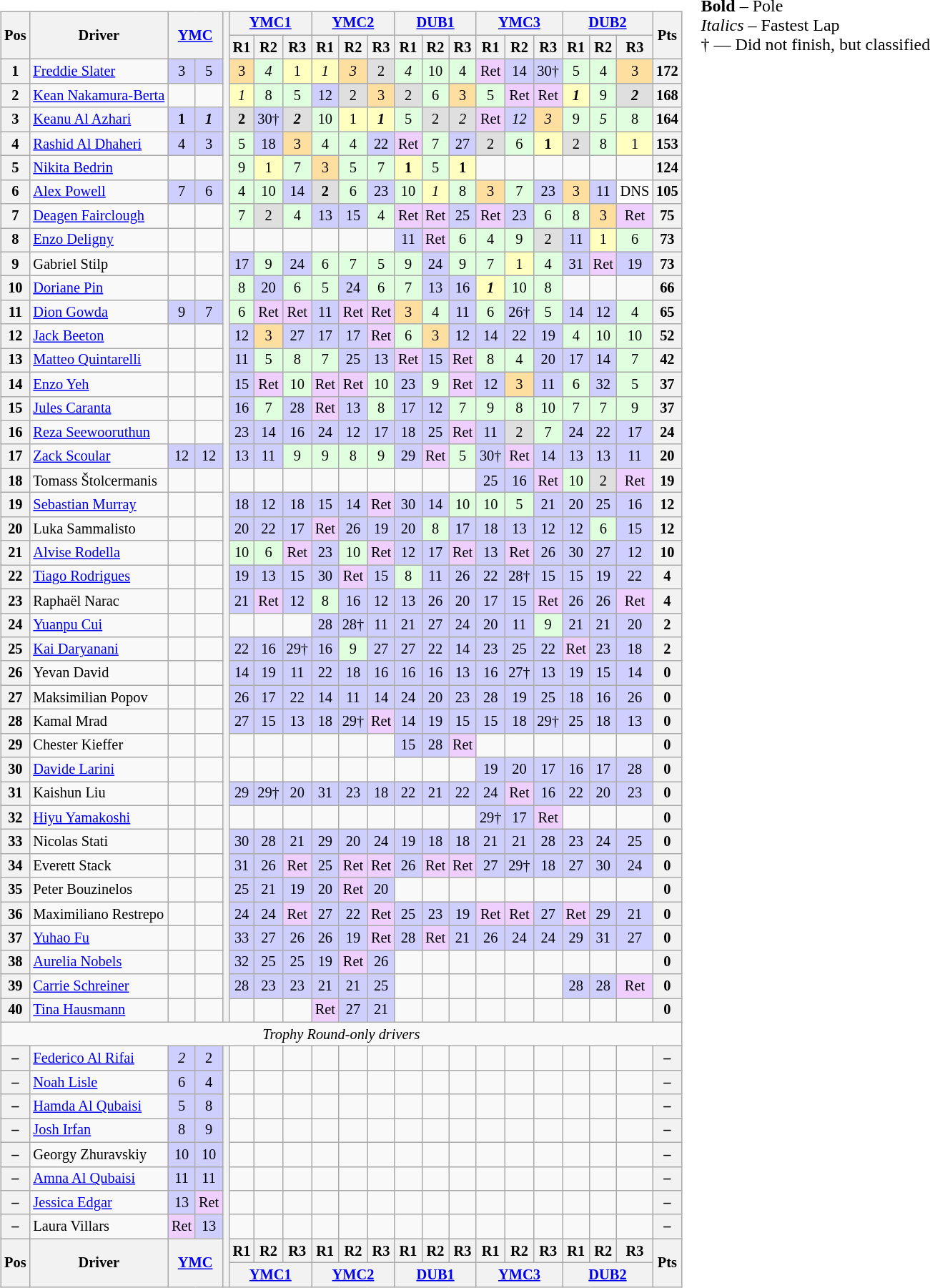<table>
<tr>
<td style="vertical-align:top"><br><table class="wikitable" style="font-size: 85%; text-align:center">
<tr>
<th rowspan=2>Pos</th>
<th rowspan=2>Driver</th>
<th colspan=2 rowspan=2><a href='#'>YMC</a><br></th>
<th rowspan=42></th>
<th colspan=3><a href='#'>YMC1</a></th>
<th colspan=3><a href='#'>YMC2</a></th>
<th colspan=3><a href='#'>DUB1</a></th>
<th colspan=3><a href='#'>YMC3</a></th>
<th colspan=3><a href='#'>DUB2</a></th>
<th rowspan=2>Pts</th>
</tr>
<tr>
<th>R1</th>
<th>R2</th>
<th>R3</th>
<th>R1</th>
<th>R2</th>
<th>R3</th>
<th>R1</th>
<th>R2</th>
<th>R3</th>
<th>R1</th>
<th>R2</th>
<th>R3</th>
<th>R1</th>
<th>R2</th>
<th>R3</th>
</tr>
<tr>
<th>1</th>
<td style="text-align:left"> <a href='#'>Freddie Slater</a></td>
<td style="background:#cfcfff">3</td>
<td style="background:#cfcfff">5</td>
<td style="background:#ffdf9f">3</td>
<td style="background:#dfffdf"><em>4</em></td>
<td style="background:#ffffbf">1</td>
<td style="background:#ffffbf"><em>1</em></td>
<td style="background:#ffdf9f"><em>3</em></td>
<td style="background:#dfdfdf">2</td>
<td style="background:#dfffdf"><em>4</em></td>
<td style="background:#dfffdf">10</td>
<td style="background:#dfffdf">4</td>
<td style="background:#efcfff">Ret</td>
<td style="background:#cfcfff">14</td>
<td style="background:#cfcfff">30†</td>
<td style="background:#dfffdf">5</td>
<td style="background:#dfffdf">4</td>
<td style="background:#ffdf9f">3</td>
<th>172</th>
</tr>
<tr>
<th>2</th>
<td style="text-align:left" nowrap=""> <a href='#'>Kean Nakamura-Berta</a></td>
<td></td>
<td></td>
<td style="background:#ffffbf"><em>1</em></td>
<td style="background:#dfffdf">8</td>
<td style="background:#dfffdf">5</td>
<td style="background:#cfcfff">12</td>
<td style="background:#dfdfdf">2</td>
<td style="background:#ffdf9f">3</td>
<td style="background:#dfdfdf">2</td>
<td style="background:#dfffdf">6</td>
<td style="background:#ffdf9f">3</td>
<td style="background:#dfffdf">5</td>
<td style="background:#efcfff">Ret</td>
<td style="background:#efcfff">Ret</td>
<td style="background:#ffffbf"><strong><em>1</em></strong></td>
<td style="background:#dfffdf">9</td>
<td style="background:#dfdfdf"><strong><em>2</em></strong></td>
<th>168</th>
</tr>
<tr>
<th>3</th>
<td style="text-align:left"> <a href='#'>Keanu Al Azhari</a></td>
<td style="background:#cfcfff"><strong>1</strong></td>
<td style="background:#cfcfff"><strong><em>1</em></strong></td>
<td style="background:#dfdfdf"><strong>2</strong></td>
<td style="background:#cfcfff">30†</td>
<td style="background:#dfdfdf"><strong><em>2</em></strong></td>
<td style="background:#dfffdf">10</td>
<td style="background:#ffffbf">1</td>
<td style="background:#ffffbf"><strong><em>1</em></strong></td>
<td style="background:#dfffdf">5</td>
<td style="background:#dfdfdf">2</td>
<td style="background:#dfdfdf"><em>2</em></td>
<td style="background:#efcfff">Ret</td>
<td style="background:#cfcfff"><em>12</em></td>
<td style="background:#ffdf9f"><em>3</em></td>
<td style="background:#dfffdf">9</td>
<td style="background:#dfffdf"><em>5</em></td>
<td style="background:#dfffdf">8</td>
<th>164</th>
</tr>
<tr>
<th>4</th>
<td style="text-align:left"> <a href='#'>Rashid Al Dhaheri</a></td>
<td style="background:#cfcfff">4</td>
<td style="background:#cfcfff">3</td>
<td style="background:#dfffdf">5</td>
<td style="background:#cfcfff">18</td>
<td style="background:#ffdf9f">3</td>
<td style="background:#dfffdf">4</td>
<td style="background:#dfffdf">4</td>
<td style="background:#cfcfff">22</td>
<td style="background:#efcfff">Ret</td>
<td style="background:#dfffdf">7</td>
<td style="background:#cfcfff">27</td>
<td style="background:#dfdfdf">2</td>
<td style="background:#dfffdf">6</td>
<td style="background:#ffffbf"><strong>1</strong></td>
<td style="background:#dfdfdf">2</td>
<td style="background:#dfffdf">8</td>
<td style="background:#ffffbf">1</td>
<th>153</th>
</tr>
<tr>
<th>5</th>
<td style="text-align:left"> <a href='#'>Nikita Bedrin</a></td>
<td></td>
<td></td>
<td style="background:#dfffdf">9</td>
<td style="background:#ffffbf">1</td>
<td style="background:#dfffdf">7</td>
<td style="background:#ffdf9f">3</td>
<td style="background:#dfffdf">5</td>
<td style="background:#dfffdf">7</td>
<td style="background:#ffffbf"><strong>1</strong></td>
<td style="background:#dfffdf">5</td>
<td style="background:#ffffbf"><strong>1</strong></td>
<td></td>
<td></td>
<td></td>
<td></td>
<td></td>
<td></td>
<th>124</th>
</tr>
<tr>
<th>6</th>
<td style="text-align:left"> <a href='#'>Alex Powell</a></td>
<td style="background:#cfcfff">7</td>
<td style="background:#cfcfff">6</td>
<td style="background:#dfffdf">4</td>
<td style="background:#dfffdf">10</td>
<td style="background:#cfcfff">14</td>
<td style="background:#dfdfdf"><strong>2</strong></td>
<td style="background:#dfffdf">6</td>
<td style="background:#cfcfff">23</td>
<td style="background:#dfffdf">10</td>
<td style="background:#ffffbf"><em>1</em></td>
<td style="background:#dfffdf">8</td>
<td style="background:#ffdf9f">3</td>
<td style="background:#dfffdf">7</td>
<td style="background:#cfcfff">23</td>
<td style="background:#ffdf9f">3</td>
<td style="background:#cfcfff">11</td>
<td style="background:#ffffff">DNS</td>
<th>105</th>
</tr>
<tr>
<th>7</th>
<td style="text-align:left"> <a href='#'>Deagen Fairclough</a></td>
<td></td>
<td></td>
<td style="background:#dfffdf">7</td>
<td style="background:#dfdfdf">2</td>
<td style="background:#dfffdf">4</td>
<td style="background:#cfcfff">13</td>
<td style="background:#cfcfff">15</td>
<td style="background:#dfffdf">4</td>
<td style="background:#efcfff">Ret</td>
<td style="background:#efcfff">Ret</td>
<td style="background:#cfcfff">25</td>
<td style="background:#efcfff">Ret</td>
<td style="background:#cfcfff">23</td>
<td style="background:#dfffdf">6</td>
<td style="background:#dfffdf">8</td>
<td style="background:#ffdf9f">3</td>
<td style="background:#efcfff">Ret</td>
<th>75</th>
</tr>
<tr>
<th>8</th>
<td style="text-align:left"> <a href='#'>Enzo Deligny</a></td>
<td></td>
<td></td>
<td></td>
<td></td>
<td></td>
<td></td>
<td></td>
<td></td>
<td style="background:#cfcfff">11</td>
<td style="background:#efcfff">Ret</td>
<td style="background:#dfffdf">6</td>
<td style="background:#dfffdf">4</td>
<td style="background:#dfffdf">9</td>
<td style="background:#dfdfdf">2</td>
<td style="background:#cfcfff">11</td>
<td style="background:#ffffbf">1</td>
<td style="background:#dfffdf">6</td>
<th>73</th>
</tr>
<tr>
<th>9</th>
<td style="text-align:left"> Gabriel Stilp</td>
<td></td>
<td></td>
<td style="background:#cfcfff">17</td>
<td style="background:#dfffdf">9</td>
<td style="background:#cfcfff">24</td>
<td style="background:#dfffdf">6</td>
<td style="background:#dfffdf">7</td>
<td style="background:#dfffdf">5</td>
<td style="background:#dfffdf">9</td>
<td style="background:#cfcfff">24</td>
<td style="background:#dfffdf">9</td>
<td style="background:#dfffdf">7</td>
<td style="background:#ffffbf">1</td>
<td style="background:#dfffdf">4</td>
<td style="background:#cfcfff">31</td>
<td style="background:#efcfff">Ret</td>
<td style="background:#cfcfff">19</td>
<th>73</th>
</tr>
<tr>
<th>10</th>
<td style="text-align:left"> <a href='#'>Doriane Pin</a></td>
<td></td>
<td></td>
<td style="background:#dfffdf">8</td>
<td style="background:#cfcfff">20</td>
<td style="background:#dfffdf">6</td>
<td style="background:#dfffdf">5</td>
<td style="background:#cfcfff">24</td>
<td style="background:#dfffdf">6</td>
<td style="background:#dfffdf">7</td>
<td style="background:#cfcfff">13</td>
<td style="background:#cfcfff">16</td>
<td style="background:#ffffbf"><strong><em>1</em></strong></td>
<td style="background:#dfffdf">10</td>
<td style="background:#dfffdf">8</td>
<td></td>
<td></td>
<td></td>
<th>66</th>
</tr>
<tr>
<th>11</th>
<td style="text-align:left"> <a href='#'>Dion Gowda</a></td>
<td style="background:#cfcfff">9</td>
<td style="background:#cfcfff">7</td>
<td style="background:#dfffdf">6</td>
<td style="background:#efcfff">Ret</td>
<td style="background:#efcfff">Ret</td>
<td style="background:#cfcfff">11</td>
<td style="background:#efcfff">Ret</td>
<td style="background:#efcfff">Ret</td>
<td style="background:#ffdf9f">3</td>
<td style="background:#dfffdf">4</td>
<td style="background:#cfcfff">11</td>
<td style="background:#dfffdf">6</td>
<td style="background:#cfcfff">26†</td>
<td style="background:#dfffdf">5</td>
<td style="background:#cfcfff">14</td>
<td style="background:#cfcfff">12</td>
<td style="background:#dfffdf">4</td>
<th>65</th>
</tr>
<tr>
<th>12</th>
<td style="text-align:left"> <a href='#'>Jack Beeton</a></td>
<td></td>
<td></td>
<td style="background:#cfcfff">12</td>
<td style="background:#ffdf9f">3</td>
<td style="background:#cfcfff">27</td>
<td style="background:#cfcfff">17</td>
<td style="background:#cfcfff">17</td>
<td style="background:#efcfff">Ret</td>
<td style="background:#dfffdf">6</td>
<td style="background:#ffdf9f">3</td>
<td style="background:#cfcfff">12</td>
<td style="background:#cfcfff">14</td>
<td style="background:#cfcfff">22</td>
<td style="background:#cfcfff">19</td>
<td style="background:#dfffdf">4</td>
<td style="background:#dfffdf">10</td>
<td style="background:#dfffdf">10</td>
<th>52</th>
</tr>
<tr>
<th>13</th>
<td style="text-align:left"> <a href='#'>Matteo Quintarelli</a></td>
<td></td>
<td></td>
<td style="background:#cfcfff">11</td>
<td style="background:#dfffdf">5</td>
<td style="background:#dfffdf">8</td>
<td style="background:#dfffdf">7</td>
<td style="background:#cfcfff">25</td>
<td style="background:#cfcfff">13</td>
<td style="background:#efcfff">Ret</td>
<td style="background:#cfcfff">15</td>
<td style="background:#efcfff">Ret</td>
<td style="background:#dfffdf">8</td>
<td style="background:#dfffdf">4</td>
<td style="background:#cfcfff">20</td>
<td style="background:#cfcfff">17</td>
<td style="background:#cfcfff">14</td>
<td style="background:#dfffdf">7</td>
<th>42</th>
</tr>
<tr>
<th>14</th>
<td style="text-align:left"> <a href='#'>Enzo Yeh</a></td>
<td></td>
<td></td>
<td style="background:#cfcfff">15</td>
<td style="background:#efcfff">Ret</td>
<td style="background:#dfffdf">10</td>
<td style="background:#efcfff">Ret</td>
<td style="background:#efcfff">Ret</td>
<td style="background:#dfffdf">10</td>
<td style="background:#cfcfff">23</td>
<td style="background:#dfffdf">9</td>
<td style="background:#efcfff">Ret</td>
<td style="background:#cfcfff">12</td>
<td style="background:#ffdf9f">3</td>
<td style="background:#cfcfff">11</td>
<td style="background:#dfffdf">6</td>
<td style="background:#cfcfff">32</td>
<td style="background:#dfffdf">5</td>
<th>37</th>
</tr>
<tr>
<th>15</th>
<td style="text-align:left"> <a href='#'>Jules Caranta</a></td>
<td></td>
<td></td>
<td style="background:#cfcfff">16</td>
<td style="background:#dfffdf">7</td>
<td style="background:#cfcfff">28</td>
<td style="background:#efcfff">Ret</td>
<td style="background:#cfcfff">13</td>
<td style="background:#dfffdf">8</td>
<td style="background:#cfcfff">17</td>
<td style="background:#cfcfff">12</td>
<td style="background:#dfffdf">7</td>
<td style="background:#dfffdf">9</td>
<td style="background:#dfffdf">8</td>
<td style="background:#dfffdf">10</td>
<td style="background:#dfffdf">7</td>
<td style="background:#dfffdf">7</td>
<td style="background:#dfffdf">9</td>
<th>37</th>
</tr>
<tr>
<th>16</th>
<td style="text-align:left"> <a href='#'>Reza Seewooruthun</a></td>
<td></td>
<td></td>
<td style="background:#cfcfff">23</td>
<td style="background:#cfcfff">14</td>
<td style="background:#cfcfff">16</td>
<td style="background:#cfcfff">24</td>
<td style="background:#cfcfff">12</td>
<td style="background:#cfcfff">17</td>
<td style="background:#cfcfff">18</td>
<td style="background:#cfcfff">25</td>
<td style="background:#efcfff">Ret</td>
<td style="background:#cfcfff">11</td>
<td style="background:#dfdfdf">2</td>
<td style="background:#dfffdf">7</td>
<td style="background:#cfcfff">24</td>
<td style="background:#cfcfff">22</td>
<td style="background:#cfcfff">17</td>
<th>24</th>
</tr>
<tr>
<th>17</th>
<td style="text-align:left"> <a href='#'>Zack Scoular</a></td>
<td style="background:#cfcfff">12</td>
<td style="background:#cfcfff">12</td>
<td style="background:#cfcfff">13</td>
<td style="background:#cfcfff">11</td>
<td style="background:#dfffdf">9</td>
<td style="background:#dfffdf">9</td>
<td style="background:#dfffdf">8</td>
<td style="background:#dfffdf">9</td>
<td style="background:#cfcfff">29</td>
<td style="background:#efcfff">Ret</td>
<td style="background:#dfffdf">5</td>
<td style="background:#cfcfff">30†</td>
<td style="background:#efcfff">Ret</td>
<td style="background:#cfcfff">14</td>
<td style="background:#cfcfff">13</td>
<td style="background:#cfcfff">13</td>
<td style="background:#cfcfff">11</td>
<th>20</th>
</tr>
<tr>
<th>18</th>
<td style="text-align:left"> Tomass Štolcermanis</td>
<td></td>
<td></td>
<td></td>
<td></td>
<td></td>
<td></td>
<td></td>
<td></td>
<td></td>
<td></td>
<td></td>
<td style="background:#cfcfff">25</td>
<td style="background:#cfcfff">16</td>
<td style="background:#efcfff">Ret</td>
<td style="background:#dfffdf">10</td>
<td style="background:#dfdfdf">2</td>
<td style="background:#efcfff">Ret</td>
<th>19</th>
</tr>
<tr>
<th>19</th>
<td style="text-align:left"> <a href='#'>Sebastian Murray</a></td>
<td></td>
<td></td>
<td style="background:#cfcfff">18</td>
<td style="background:#cfcfff">12</td>
<td style="background:#cfcfff">18</td>
<td style="background:#cfcfff">15</td>
<td style="background:#cfcfff">14</td>
<td style="background:#efcfff">Ret</td>
<td style="background:#cfcfff">30</td>
<td style="background:#cfcfff">14</td>
<td style="background:#dfffdf">10</td>
<td style="background:#dfffdf">10</td>
<td style="background:#dfffdf">5</td>
<td style="background:#cfcfff">21</td>
<td style="background:#cfcfff">20</td>
<td style="background:#cfcfff">25</td>
<td style="background:#cfcfff">16</td>
<th>12</th>
</tr>
<tr>
<th>20</th>
<td style="text-align:left"> Luka Sammalisto</td>
<td></td>
<td></td>
<td style="background:#cfcfff">20</td>
<td style="background:#cfcfff">22</td>
<td style="background:#cfcfff">17</td>
<td style="background:#efcfff">Ret</td>
<td style="background:#cfcfff">26</td>
<td style="background:#cfcfff">19</td>
<td style="background:#cfcfff">20</td>
<td style="background:#dfffdf">8</td>
<td style="background:#cfcfff">17</td>
<td style="background:#cfcfff">18</td>
<td style="background:#cfcfff">13</td>
<td style="background:#cfcfff">12</td>
<td style="background:#cfcfff">12</td>
<td style="background:#dfffdf">6</td>
<td style="background:#cfcfff">15</td>
<th>12</th>
</tr>
<tr>
<th>21</th>
<td style="text-align:left"> <a href='#'>Alvise Rodella</a></td>
<td></td>
<td></td>
<td style="background:#dfffdf">10</td>
<td style="background:#dfffdf">6</td>
<td style="background:#efcfff">Ret</td>
<td style="background:#cfcfff">23</td>
<td style="background:#dfffdf">10</td>
<td style="background:#efcfff">Ret</td>
<td style="background:#cfcfff">12</td>
<td style="background:#cfcfff">17</td>
<td style="background:#efcfff">Ret</td>
<td style="background:#cfcfff">13</td>
<td style="background:#efcfff">Ret</td>
<td style="background:#cfcfff">26</td>
<td style="background:#cfcfff">30</td>
<td style="background:#cfcfff">27</td>
<td style="background:#cfcfff">12</td>
<th>10</th>
</tr>
<tr>
<th>22</th>
<td style="text-align:left"> <a href='#'>Tiago Rodrigues</a></td>
<td></td>
<td></td>
<td style="background:#cfcfff">19</td>
<td style="background:#cfcfff">13</td>
<td style="background:#cfcfff">15</td>
<td style="background:#cfcfff">30</td>
<td style="background:#efcfff">Ret</td>
<td style="background:#cfcfff">15</td>
<td style="background:#dfffdf">8</td>
<td style="background:#cfcfff">11</td>
<td style="background:#cfcfff">26</td>
<td style="background:#cfcfff">22</td>
<td style="background:#cfcfff">28†</td>
<td style="background:#cfcfff">15</td>
<td style="background:#cfcfff">15</td>
<td style="background:#cfcfff">19</td>
<td style="background:#cfcfff">22</td>
<th>4</th>
</tr>
<tr>
<th>23</th>
<td style="text-align:left"> Raphaël Narac</td>
<td></td>
<td></td>
<td style="background:#cfcfff">21</td>
<td style="background:#efcfff">Ret</td>
<td style="background:#cfcfff">12</td>
<td style="background:#dfffdf">8</td>
<td style="background:#cfcfff">16</td>
<td style="background:#cfcfff">12</td>
<td style="background:#cfcfff">13</td>
<td style="background:#cfcfff">26</td>
<td style="background:#cfcfff">20</td>
<td style="background:#cfcfff">17</td>
<td style="background:#cfcfff">15</td>
<td style="background:#efcfff">Ret</td>
<td style="background:#cfcfff">26</td>
<td style="background:#cfcfff">26</td>
<td style="background:#efcfff">Ret</td>
<th>4</th>
</tr>
<tr>
<th>24</th>
<td style="text-align:left"> <a href='#'>Yuanpu Cui</a></td>
<td></td>
<td></td>
<td></td>
<td></td>
<td></td>
<td style="background:#cfcfff">28</td>
<td style="background:#cfcfff">28†</td>
<td style="background:#cfcfff">11</td>
<td style="background:#cfcfff">21</td>
<td style="background:#cfcfff">27</td>
<td style="background:#cfcfff">24</td>
<td style="background:#cfcfff">20</td>
<td style="background:#cfcfff">11</td>
<td style="background:#dfffdf">9</td>
<td style="background:#cfcfff">21</td>
<td style="background:#cfcfff">21</td>
<td style="background:#cfcfff">20</td>
<th>2</th>
</tr>
<tr>
<th>25</th>
<td style="text-align:left"> <a href='#'>Kai Daryanani</a></td>
<td></td>
<td></td>
<td style="background:#cfcfff">22</td>
<td style="background:#cfcfff">16</td>
<td style="background:#cfcfff">29†</td>
<td style="background:#cfcfff">16</td>
<td style="background:#dfffdf">9</td>
<td style="background:#cfcfff">27</td>
<td style="background:#cfcfff">27</td>
<td style="background:#cfcfff">22</td>
<td style="background:#cfcfff">14</td>
<td style="background:#cfcfff">23</td>
<td style="background:#cfcfff">25</td>
<td style="background:#cfcfff">22</td>
<td style="background:#efcfff">Ret</td>
<td style="background:#cfcfff">23</td>
<td style="background:#cfcfff">18</td>
<th>2</th>
</tr>
<tr>
<th>26</th>
<td style="text-align:left"> Yevan David</td>
<td></td>
<td></td>
<td style="background:#cfcfff">14</td>
<td style="background:#cfcfff">19</td>
<td style="background:#cfcfff">11</td>
<td style="background:#cfcfff">22</td>
<td style="background:#cfcfff">18</td>
<td style="background:#cfcfff">16</td>
<td style="background:#cfcfff">16</td>
<td style="background:#cfcfff">16</td>
<td style="background:#cfcfff">13</td>
<td style="background:#cfcfff">16</td>
<td style="background:#cfcfff">27†</td>
<td style="background:#cfcfff">13</td>
<td style="background:#cfcfff">19</td>
<td style="background:#cfcfff">15</td>
<td style="background:#cfcfff">14</td>
<th>0</th>
</tr>
<tr>
<th>27</th>
<td style="text-align:left"> Maksimilian Popov</td>
<td></td>
<td></td>
<td style="background:#cfcfff">26</td>
<td style="background:#cfcfff">17</td>
<td style="background:#cfcfff">22</td>
<td style="background:#cfcfff">14</td>
<td style="background:#cfcfff">11</td>
<td style="background:#cfcfff">14</td>
<td style="background:#cfcfff">24</td>
<td style="background:#cfcfff">20</td>
<td style="background:#cfcfff">23</td>
<td style="background:#cfcfff">28</td>
<td style="background:#cfcfff">19</td>
<td style="background:#cfcfff">25</td>
<td style="background:#cfcfff">18</td>
<td style="background:#cfcfff">16</td>
<td style="background:#cfcfff">26</td>
<th>0</th>
</tr>
<tr>
<th>28</th>
<td style="text-align:left"> Kamal Mrad</td>
<td></td>
<td></td>
<td style="background:#cfcfff">27</td>
<td style="background:#cfcfff">15</td>
<td style="background:#cfcfff">13</td>
<td style="background:#cfcfff">18</td>
<td style="background:#cfcfff">29†</td>
<td style="background:#efcfff">Ret</td>
<td style="background:#cfcfff">14</td>
<td style="background:#cfcfff">19</td>
<td style="background:#cfcfff">15</td>
<td style="background:#cfcfff">15</td>
<td style="background:#cfcfff">18</td>
<td style="background:#cfcfff">29†</td>
<td style="background:#cfcfff">25</td>
<td style="background:#cfcfff">18</td>
<td style="background:#cfcfff">13</td>
<th>0</th>
</tr>
<tr>
<th>29</th>
<td style="text-align:left"> Chester Kieffer</td>
<td></td>
<td></td>
<td></td>
<td></td>
<td></td>
<td></td>
<td></td>
<td></td>
<td style="background:#cfcfff">15</td>
<td style="background:#cfcfff">28</td>
<td style="background:#efcfff">Ret</td>
<td></td>
<td></td>
<td></td>
<td></td>
<td></td>
<td></td>
<th>0</th>
</tr>
<tr>
<th>30</th>
<td style="text-align:left"> <a href='#'>Davide Larini</a></td>
<td></td>
<td></td>
<td></td>
<td></td>
<td></td>
<td></td>
<td></td>
<td></td>
<td></td>
<td></td>
<td></td>
<td style="background:#cfcfff">19</td>
<td style="background:#cfcfff">20</td>
<td style="background:#cfcfff">17</td>
<td style="background:#cfcfff">16</td>
<td style="background:#cfcfff">17</td>
<td style="background:#cfcfff">28</td>
<th>0</th>
</tr>
<tr>
<th>31</th>
<td style="text-align:left"> Kaishun Liu</td>
<td></td>
<td></td>
<td style="background:#cfcfff">29</td>
<td style="background:#cfcfff">29†</td>
<td style="background:#cfcfff">20</td>
<td style="background:#cfcfff">31</td>
<td style="background:#cfcfff">23</td>
<td style="background:#cfcfff">18</td>
<td style="background:#cfcfff">22</td>
<td style="background:#cfcfff">21</td>
<td style="background:#cfcfff">22</td>
<td style="background:#cfcfff">24</td>
<td style="background:#efcfff">Ret</td>
<td style="background:#cfcfff">16</td>
<td style="background:#cfcfff">22</td>
<td style="background:#cfcfff">20</td>
<td style="background:#cfcfff">23</td>
<th>0</th>
</tr>
<tr>
<th>32</th>
<td style="text-align:left"> <a href='#'>Hiyu Yamakoshi</a></td>
<td></td>
<td></td>
<td></td>
<td></td>
<td></td>
<td></td>
<td></td>
<td></td>
<td></td>
<td></td>
<td></td>
<td style="background:#cfcfff">29†</td>
<td style="background:#cfcfff">17</td>
<td style="background:#efcfff">Ret</td>
<td></td>
<td></td>
<td></td>
<th>0</th>
</tr>
<tr>
<th>33</th>
<td style="text-align:left"> Nicolas Stati</td>
<td></td>
<td></td>
<td style="background:#cfcfff">30</td>
<td style="background:#cfcfff">28</td>
<td style="background:#cfcfff">21</td>
<td style="background:#cfcfff">29</td>
<td style="background:#cfcfff">20</td>
<td style="background:#cfcfff">24</td>
<td style="background:#cfcfff">19</td>
<td style="background:#cfcfff">18</td>
<td style="background:#cfcfff">18</td>
<td style="background:#cfcfff">21</td>
<td style="background:#cfcfff">21</td>
<td style="background:#cfcfff">28</td>
<td style="background:#cfcfff">23</td>
<td style="background:#cfcfff">24</td>
<td style="background:#cfcfff">25</td>
<th>0</th>
</tr>
<tr>
<th>34</th>
<td style="text-align:left"> Everett Stack</td>
<td></td>
<td></td>
<td style="background:#cfcfff">31</td>
<td style="background:#cfcfff">26</td>
<td style="background:#efcfff">Ret</td>
<td style="background:#cfcfff">25</td>
<td style="background:#efcfff">Ret</td>
<td style="background:#efcfff">Ret</td>
<td style="background:#cfcfff">26</td>
<td style="background:#efcfff">Ret</td>
<td style="background:#efcfff">Ret</td>
<td style="background:#cfcfff">27</td>
<td style="background:#cfcfff">29†</td>
<td style="background:#cfcfff">18</td>
<td style="background:#cfcfff">27</td>
<td style="background:#cfcfff">30</td>
<td style="background:#cfcfff">24</td>
<th>0</th>
</tr>
<tr>
<th>35</th>
<td style="text-align:left"> Peter Bouzinelos</td>
<td></td>
<td></td>
<td style="background:#cfcfff">25</td>
<td style="background:#cfcfff">21</td>
<td style="background:#cfcfff">19</td>
<td style="background:#cfcfff">20</td>
<td style="background:#efcfff">Ret</td>
<td style="background:#cfcfff">20</td>
<td></td>
<td></td>
<td></td>
<td></td>
<td></td>
<td></td>
<td></td>
<td></td>
<td></td>
<th>0</th>
</tr>
<tr>
<th>36</th>
<td style="text-align:left"> Maximiliano Restrepo</td>
<td></td>
<td></td>
<td style="background:#cfcfff">24</td>
<td style="background:#cfcfff">24</td>
<td style="background:#efcfff">Ret</td>
<td style="background:#cfcfff">27</td>
<td style="background:#cfcfff">22</td>
<td style="background:#efcfff">Ret</td>
<td style="background:#cfcfff">25</td>
<td style="background:#cfcfff">23</td>
<td style="background:#cfcfff">19</td>
<td style="background:#efcfff">Ret</td>
<td style="background:#efcfff">Ret</td>
<td style="background:#cfcfff">27</td>
<td style="background:#efcfff">Ret</td>
<td style="background:#cfcfff">29</td>
<td style="background:#cfcfff">21</td>
<th>0</th>
</tr>
<tr>
<th>37</th>
<td style="text-align:left"> <a href='#'>Yuhao Fu</a></td>
<td></td>
<td></td>
<td style="background:#cfcfff">33</td>
<td style="background:#cfcfff">27</td>
<td style="background:#cfcfff">26</td>
<td style="background:#cfcfff">26</td>
<td style="background:#cfcfff">19</td>
<td style="background:#efcfff">Ret</td>
<td style="background:#cfcfff">28</td>
<td style="background:#efcfff">Ret</td>
<td style="background:#cfcfff">21</td>
<td style="background:#cfcfff">26</td>
<td style="background:#cfcfff">24</td>
<td style="background:#cfcfff">24</td>
<td style="background:#cfcfff">29</td>
<td style="background:#cfcfff">31</td>
<td style="background:#cfcfff">27</td>
<th>0</th>
</tr>
<tr>
<th>38</th>
<td style="text-align:left"> <a href='#'>Aurelia Nobels</a></td>
<td></td>
<td></td>
<td style="background:#cfcfff">32</td>
<td style="background:#cfcfff">25</td>
<td style="background:#cfcfff">25</td>
<td style="background:#cfcfff">19</td>
<td style="background:#efcfff">Ret</td>
<td style="background:#cfcfff">26</td>
<td></td>
<td></td>
<td></td>
<td></td>
<td></td>
<td></td>
<td></td>
<td></td>
<td></td>
<th>0</th>
</tr>
<tr>
<th>39</th>
<td style="text-align:left"> <a href='#'>Carrie Schreiner</a></td>
<td></td>
<td></td>
<td style="background:#cfcfff">28</td>
<td style="background:#cfcfff">23</td>
<td style="background:#cfcfff">23</td>
<td style="background:#cfcfff">21</td>
<td style="background:#cfcfff">21</td>
<td style="background:#cfcfff">25</td>
<td></td>
<td></td>
<td></td>
<td></td>
<td></td>
<td></td>
<td style="background:#cfcfff">28</td>
<td style="background:#cfcfff">28</td>
<td style="background:#efcfff">Ret</td>
<th>0</th>
</tr>
<tr>
<th>40</th>
<td style="text-align:left"> <a href='#'>Tina Hausmann</a></td>
<td></td>
<td></td>
<td></td>
<td></td>
<td></td>
<td style="background:#efcfff">Ret</td>
<td style="background:#cfcfff">27</td>
<td style="background:#cfcfff">21</td>
<td></td>
<td></td>
<td></td>
<td></td>
<td></td>
<td></td>
<td></td>
<td></td>
<td></td>
<th>0</th>
</tr>
<tr>
<td colspan=21><em>Trophy Round-only drivers</em></td>
</tr>
<tr>
<th>–</th>
<td style="text-align:left"> <a href='#'>Federico Al Rifai</a></td>
<td style="background:#cfcfff"><em>2</em></td>
<td style="background:#cfcfff">2</td>
<th rowspan=10></th>
<td></td>
<td></td>
<td></td>
<td></td>
<td></td>
<td></td>
<td></td>
<td></td>
<td></td>
<td></td>
<td></td>
<td></td>
<td></td>
<td></td>
<td></td>
<th>–</th>
</tr>
<tr>
<th>–</th>
<td style="text-align:left"> <a href='#'>Noah Lisle</a></td>
<td style="background:#cfcfff">6</td>
<td style="background:#cfcfff">4</td>
<td></td>
<td></td>
<td></td>
<td></td>
<td></td>
<td></td>
<td></td>
<td></td>
<td></td>
<td></td>
<td></td>
<td></td>
<td></td>
<td></td>
<td></td>
<th>–</th>
</tr>
<tr>
<th>–</th>
<td style="text-align:left"> <a href='#'>Hamda Al Qubaisi</a></td>
<td style="background:#cfcfff">5</td>
<td style="background:#cfcfff">8</td>
<td></td>
<td></td>
<td></td>
<td></td>
<td></td>
<td></td>
<td></td>
<td></td>
<td></td>
<td></td>
<td></td>
<td></td>
<td></td>
<td></td>
<td></td>
<th>–</th>
</tr>
<tr>
<th>–</th>
<td style="text-align:left"> <a href='#'>Josh Irfan</a></td>
<td style="background:#cfcfff">8</td>
<td style="background:#cfcfff">9</td>
<td></td>
<td></td>
<td></td>
<td></td>
<td></td>
<td></td>
<td></td>
<td></td>
<td></td>
<td></td>
<td></td>
<td></td>
<td></td>
<td></td>
<td></td>
<th>–</th>
</tr>
<tr>
<th>–</th>
<td style="text-align:left"> Georgy Zhuravskiy</td>
<td style="background:#cfcfff">10</td>
<td style="background:#cfcfff">10</td>
<td></td>
<td></td>
<td></td>
<td></td>
<td></td>
<td></td>
<td></td>
<td></td>
<td></td>
<td></td>
<td></td>
<td></td>
<td></td>
<td></td>
<td></td>
<th>–</th>
</tr>
<tr>
<th>–</th>
<td style="text-align:left"> <a href='#'>Amna Al Qubaisi</a></td>
<td style="background:#cfcfff">11</td>
<td style="background:#cfcfff">11</td>
<td></td>
<td></td>
<td></td>
<td></td>
<td></td>
<td></td>
<td></td>
<td></td>
<td></td>
<td></td>
<td></td>
<td></td>
<td></td>
<td></td>
<td></td>
<th>–</th>
</tr>
<tr>
<th>–</th>
<td style="text-align:left"> <a href='#'>Jessica Edgar</a></td>
<td style="background:#cfcfff">13</td>
<td style="background:#efcfff">Ret</td>
<td></td>
<td></td>
<td></td>
<td></td>
<td></td>
<td></td>
<td></td>
<td></td>
<td></td>
<td></td>
<td></td>
<td></td>
<td></td>
<td></td>
<td></td>
<th>–</th>
</tr>
<tr>
<th>–</th>
<td style="text-align:left"> Laura Villars</td>
<td style="background:#efcfff">Ret</td>
<td style="background:#cfcfff">13</td>
<td></td>
<td></td>
<td></td>
<td></td>
<td></td>
<td></td>
<td></td>
<td></td>
<td></td>
<td></td>
<td></td>
<td></td>
<td></td>
<td></td>
<td></td>
<th>–</th>
</tr>
<tr>
<th rowspan=2>Pos</th>
<th rowspan=2>Driver</th>
<th colspan=2 rowspan=2><a href='#'>YMC</a><br></th>
<th>R1</th>
<th>R2</th>
<th>R3</th>
<th>R1</th>
<th>R2</th>
<th>R3</th>
<th>R1</th>
<th>R2</th>
<th>R3</th>
<th>R1</th>
<th>R2</th>
<th>R3</th>
<th>R1</th>
<th>R2</th>
<th>R3</th>
<th rowspan=2>Pts</th>
</tr>
<tr>
<th colspan=3><a href='#'>YMC1</a></th>
<th colspan=3><a href='#'>YMC2</a></th>
<th colspan=3><a href='#'>DUB1</a></th>
<th colspan=3><a href='#'>YMC3</a></th>
<th colspan=3><a href='#'>DUB2</a></th>
</tr>
</table>
</td>
<td style="vertical-align:top"><br>
<span><strong>Bold</strong> – Pole<br><em>Italics</em> – Fastest Lap<br>† — Did not finish, but classified</span></td>
</tr>
</table>
